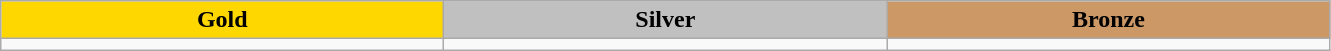<table class="wikitable">
<tr align="center">
<td bgcolor="gold" style="width:18em"><strong>Gold</strong></td>
<td bgcolor="silver" style="width:18em"><strong>Silver</strong></td>
<td bgcolor="CC9966" style="width:18em"><strong>Bronze</strong></td>
</tr>
<tr valign="top">
<td></td>
<td></td>
<td></td>
</tr>
</table>
